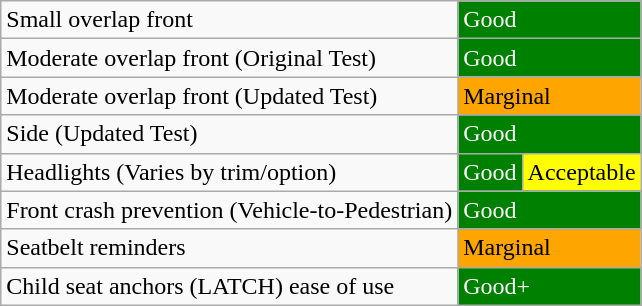<table class="wikitable">
<tr>
<td>Small overlap front</td>
<td colspan="2" style="color:white;background: green">Good</td>
</tr>
<tr>
<td>Moderate overlap front (Original Test)</td>
<td colspan="2" style="color:white;background: green">Good</td>
</tr>
<tr>
<td>Moderate overlap front (Updated Test)</td>
<td colspan="2" style="color:black; background: orange">Marginal</td>
</tr>
<tr>
<td>Side (Updated Test)</td>
<td colspan="2" style="color:white;background: green">Good</td>
</tr>
<tr>
<td>Headlights (Varies by trim/option)</td>
<td style="color:white;background: green">Good</td>
<td style="color:black;background: yellow">Acceptable</td>
</tr>
<tr>
<td>Front crash prevention (Vehicle-to-Pedestrian)</td>
<td colspan="2" style="color:white;background: green">Good</td>
</tr>
<tr>
<td>Seatbelt reminders</td>
<td colspan="2" style="color:black;background:orange">Marginal</td>
</tr>
<tr>
<td>Child seat anchors (LATCH) ease of use</td>
<td colspan="2" style="color:white;background: green">Good+</td>
</tr>
</table>
